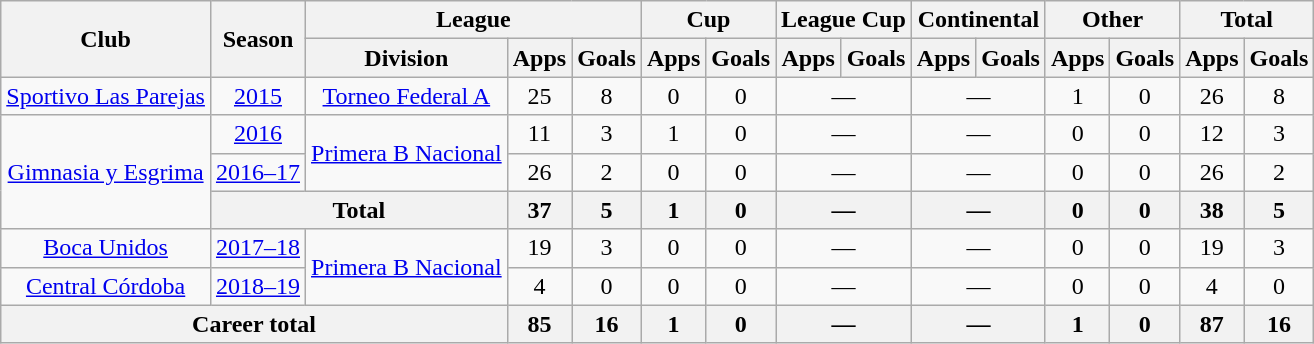<table class="wikitable" style="text-align:center">
<tr>
<th rowspan="2">Club</th>
<th rowspan="2">Season</th>
<th colspan="3">League</th>
<th colspan="2">Cup</th>
<th colspan="2">League Cup</th>
<th colspan="2">Continental</th>
<th colspan="2">Other</th>
<th colspan="2">Total</th>
</tr>
<tr>
<th>Division</th>
<th>Apps</th>
<th>Goals</th>
<th>Apps</th>
<th>Goals</th>
<th>Apps</th>
<th>Goals</th>
<th>Apps</th>
<th>Goals</th>
<th>Apps</th>
<th>Goals</th>
<th>Apps</th>
<th>Goals</th>
</tr>
<tr>
<td rowspan="1"><a href='#'>Sportivo Las Parejas</a></td>
<td><a href='#'>2015</a></td>
<td rowspan="1"><a href='#'>Torneo Federal A</a></td>
<td>25</td>
<td>8</td>
<td>0</td>
<td>0</td>
<td colspan="2">—</td>
<td colspan="2">—</td>
<td>1</td>
<td>0</td>
<td>26</td>
<td>8</td>
</tr>
<tr>
<td rowspan="3"><a href='#'>Gimnasia y Esgrima</a></td>
<td><a href='#'>2016</a></td>
<td rowspan="2"><a href='#'>Primera B Nacional</a></td>
<td>11</td>
<td>3</td>
<td>1</td>
<td>0</td>
<td colspan="2">—</td>
<td colspan="2">—</td>
<td>0</td>
<td>0</td>
<td>12</td>
<td>3</td>
</tr>
<tr>
<td><a href='#'>2016–17</a></td>
<td>26</td>
<td>2</td>
<td>0</td>
<td>0</td>
<td colspan="2">—</td>
<td colspan="2">—</td>
<td>0</td>
<td>0</td>
<td>26</td>
<td>2</td>
</tr>
<tr>
<th colspan="2">Total</th>
<th>37</th>
<th>5</th>
<th>1</th>
<th>0</th>
<th colspan="2">—</th>
<th colspan="2">—</th>
<th>0</th>
<th>0</th>
<th>38</th>
<th>5</th>
</tr>
<tr>
<td rowspan="1"><a href='#'>Boca Unidos</a></td>
<td><a href='#'>2017–18</a></td>
<td rowspan="2"><a href='#'>Primera B Nacional</a></td>
<td>19</td>
<td>3</td>
<td>0</td>
<td>0</td>
<td colspan="2">—</td>
<td colspan="2">—</td>
<td>0</td>
<td>0</td>
<td>19</td>
<td>3</td>
</tr>
<tr>
<td rowspan="1"><a href='#'>Central Córdoba</a></td>
<td><a href='#'>2018–19</a></td>
<td>4</td>
<td>0</td>
<td>0</td>
<td>0</td>
<td colspan="2">—</td>
<td colspan="2">—</td>
<td>0</td>
<td>0</td>
<td>4</td>
<td>0</td>
</tr>
<tr>
<th colspan="3">Career total</th>
<th>85</th>
<th>16</th>
<th>1</th>
<th>0</th>
<th colspan="2">—</th>
<th colspan="2">—</th>
<th>1</th>
<th>0</th>
<th>87</th>
<th>16</th>
</tr>
</table>
